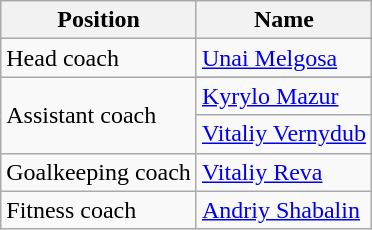<table class="wikitable">
<tr>
<th>Position</th>
<th>Name</th>
</tr>
<tr>
<td style="text-align:left;">Head coach</td>
<td style="text-align:left;"> <a href='#'>Unai Melgosa</a></td>
</tr>
<tr>
<td rowspan="3" style="text-align:left;">Assistant coach</td>
</tr>
<tr>
<td style="text-align:left;"> <a href='#'>Kyrylo Mazur</a></td>
</tr>
<tr>
<td style="text-align:left;"> <a href='#'>Vitaliy Vernydub</a></td>
</tr>
<tr>
<td style="text-align:left;">Goalkeeping coach</td>
<td style="text-align:left;"> <a href='#'>Vitaliy Reva</a></td>
</tr>
<tr>
<td style="text-align:left;">Fitness coach</td>
<td style="text-align:left;"> <a href='#'>Andriy Shabalin</a></td>
</tr>
</table>
